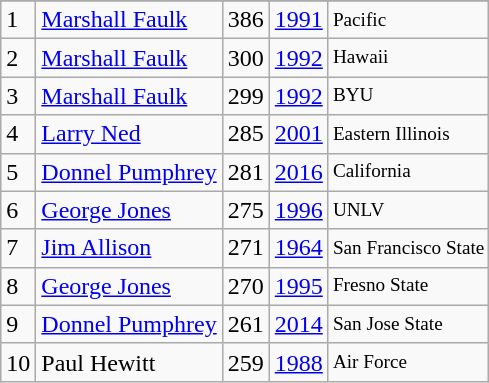<table class="wikitable">
<tr>
</tr>
<tr>
<td>1</td>
<td><a href='#'>Marshall Faulk</a></td>
<td>386</td>
<td><a href='#'>1991</a></td>
<td style="font-size:80%;">Pacific</td>
</tr>
<tr>
<td>2</td>
<td><a href='#'>Marshall Faulk</a></td>
<td>300</td>
<td><a href='#'>1992</a></td>
<td style="font-size:80%;">Hawaii</td>
</tr>
<tr>
<td>3</td>
<td><a href='#'>Marshall Faulk</a></td>
<td>299</td>
<td><a href='#'>1992</a></td>
<td style="font-size:80%;">BYU</td>
</tr>
<tr>
<td>4</td>
<td><a href='#'>Larry Ned</a></td>
<td>285</td>
<td><a href='#'>2001</a></td>
<td style="font-size:80%;">Eastern Illinois</td>
</tr>
<tr>
<td>5</td>
<td><a href='#'>Donnel Pumphrey</a></td>
<td>281</td>
<td><a href='#'>2016</a></td>
<td style="font-size:80%;">California</td>
</tr>
<tr>
<td>6</td>
<td><a href='#'>George Jones</a></td>
<td>275</td>
<td><a href='#'>1996</a></td>
<td style="font-size:80%;">UNLV</td>
</tr>
<tr>
<td>7</td>
<td><a href='#'>Jim Allison</a></td>
<td>271</td>
<td><a href='#'>1964</a></td>
<td style="font-size:80%;">San Francisco State</td>
</tr>
<tr>
<td>8</td>
<td><a href='#'>George Jones</a></td>
<td>270</td>
<td><a href='#'>1995</a></td>
<td style="font-size:80%;">Fresno State</td>
</tr>
<tr>
<td>9</td>
<td><a href='#'>Donnel Pumphrey</a></td>
<td>261</td>
<td><a href='#'>2014</a></td>
<td style="font-size:80%;">San Jose State</td>
</tr>
<tr>
<td>10</td>
<td>Paul Hewitt</td>
<td>259</td>
<td><a href='#'>1988</a></td>
<td style="font-size:80%;">Air Force</td>
</tr>
</table>
